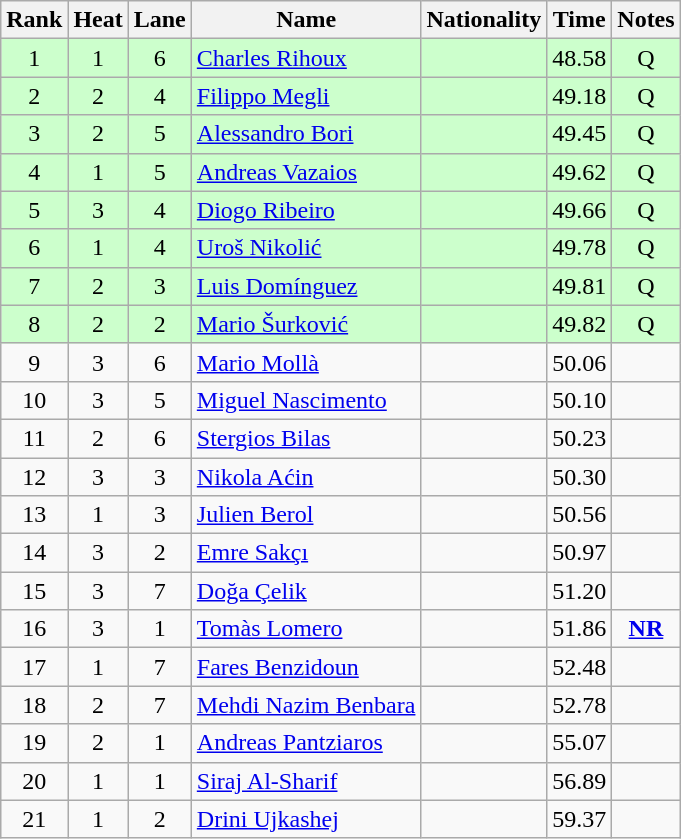<table class="wikitable sortable" style="text-align:center">
<tr>
<th>Rank</th>
<th>Heat</th>
<th>Lane</th>
<th>Name</th>
<th>Nationality</th>
<th>Time</th>
<th>Notes</th>
</tr>
<tr bgcolor=ccffcc>
<td>1</td>
<td>1</td>
<td>6</td>
<td align=left><a href='#'>Charles Rihoux</a></td>
<td align=left></td>
<td>48.58</td>
<td>Q</td>
</tr>
<tr bgcolor=ccffcc>
<td>2</td>
<td>2</td>
<td>4</td>
<td align=left><a href='#'>Filippo Megli</a></td>
<td align=left></td>
<td>49.18</td>
<td>Q</td>
</tr>
<tr bgcolor=ccffcc>
<td>3</td>
<td>2</td>
<td>5</td>
<td align=left><a href='#'>Alessandro Bori</a></td>
<td align=left></td>
<td>49.45</td>
<td>Q</td>
</tr>
<tr bgcolor=ccffcc>
<td>4</td>
<td>1</td>
<td>5</td>
<td align=left><a href='#'>Andreas Vazaios</a></td>
<td align=left></td>
<td>49.62</td>
<td>Q</td>
</tr>
<tr bgcolor=ccffcc>
<td>5</td>
<td>3</td>
<td>4</td>
<td align=left><a href='#'>Diogo Ribeiro</a></td>
<td align=left></td>
<td>49.66</td>
<td>Q</td>
</tr>
<tr bgcolor=ccffcc>
<td>6</td>
<td>1</td>
<td>4</td>
<td align=left><a href='#'>Uroš Nikolić</a></td>
<td align=left></td>
<td>49.78</td>
<td>Q</td>
</tr>
<tr bgcolor=ccffcc>
<td>7</td>
<td>2</td>
<td>3</td>
<td align=left><a href='#'>Luis Domínguez</a></td>
<td align=left></td>
<td>49.81</td>
<td>Q</td>
</tr>
<tr bgcolor=ccffcc>
<td>8</td>
<td>2</td>
<td>2</td>
<td align=left><a href='#'>Mario Šurković</a></td>
<td align=left></td>
<td>49.82</td>
<td>Q</td>
</tr>
<tr>
<td>9</td>
<td>3</td>
<td>6</td>
<td align=left><a href='#'>Mario Mollà</a></td>
<td align=left></td>
<td>50.06</td>
<td></td>
</tr>
<tr>
<td>10</td>
<td>3</td>
<td>5</td>
<td align=left><a href='#'>Miguel Nascimento</a></td>
<td align=left></td>
<td>50.10</td>
<td></td>
</tr>
<tr>
<td>11</td>
<td>2</td>
<td>6</td>
<td align=left><a href='#'>Stergios Bilas</a></td>
<td align=left></td>
<td>50.23</td>
<td></td>
</tr>
<tr>
<td>12</td>
<td>3</td>
<td>3</td>
<td align=left><a href='#'>Nikola Aćin</a></td>
<td align=left></td>
<td>50.30</td>
<td></td>
</tr>
<tr>
<td>13</td>
<td>1</td>
<td>3</td>
<td align=left><a href='#'>Julien Berol</a></td>
<td align=left></td>
<td>50.56</td>
<td></td>
</tr>
<tr>
<td>14</td>
<td>3</td>
<td>2</td>
<td align=left><a href='#'>Emre Sakçı</a></td>
<td align=left></td>
<td>50.97</td>
<td></td>
</tr>
<tr>
<td>15</td>
<td>3</td>
<td>7</td>
<td align=left><a href='#'>Doğa Çelik</a></td>
<td align=left></td>
<td>51.20</td>
<td></td>
</tr>
<tr>
<td>16</td>
<td>3</td>
<td>1</td>
<td align=left><a href='#'>Tomàs Lomero</a></td>
<td align=left></td>
<td>51.86</td>
<td><strong><a href='#'>NR</a></strong></td>
</tr>
<tr>
<td>17</td>
<td>1</td>
<td>7</td>
<td align=left><a href='#'>Fares Benzidoun</a></td>
<td align=left></td>
<td>52.48</td>
<td></td>
</tr>
<tr>
<td>18</td>
<td>2</td>
<td>7</td>
<td align=left><a href='#'>Mehdi Nazim Benbara</a></td>
<td align=left></td>
<td>52.78</td>
<td></td>
</tr>
<tr>
<td>19</td>
<td>2</td>
<td>1</td>
<td align=left><a href='#'>Andreas Pantziaros</a></td>
<td align=left></td>
<td>55.07</td>
<td></td>
</tr>
<tr>
<td>20</td>
<td>1</td>
<td>1</td>
<td align=left><a href='#'>Siraj Al-Sharif</a></td>
<td align=left></td>
<td>56.89</td>
<td></td>
</tr>
<tr>
<td>21</td>
<td>1</td>
<td>2</td>
<td align=left><a href='#'>Drini Ujkashej</a></td>
<td align=left></td>
<td>59.37</td>
<td></td>
</tr>
</table>
